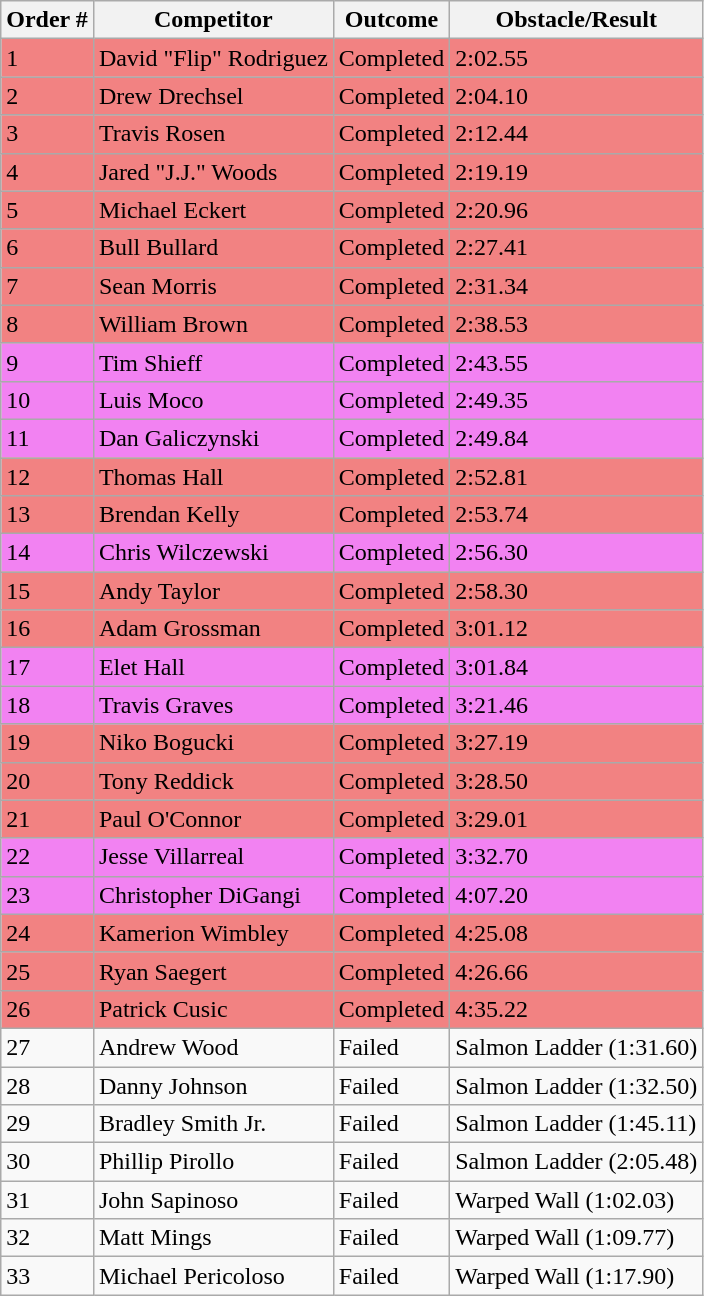<table class="wikitable sortable">
<tr>
<th>Order #</th>
<th>Competitor</th>
<th>Outcome</th>
<th>Obstacle/Result</th>
</tr>
<tr style="background-color:#f28282">
<td>1</td>
<td>David "Flip" Rodriguez</td>
<td>Completed</td>
<td>2:02.55</td>
</tr>
<tr style="background-color:#f28282">
<td>2</td>
<td>Drew Drechsel</td>
<td>Completed</td>
<td>2:04.10</td>
</tr>
<tr style="background-color:#f28282">
<td>3</td>
<td>Travis Rosen</td>
<td>Completed</td>
<td>2:12.44</td>
</tr>
<tr style="background-color:#f28282">
<td>4</td>
<td>Jared "J.J." Woods</td>
<td>Completed</td>
<td>2:19.19</td>
</tr>
<tr style="background-color:#f28282">
<td>5</td>
<td>Michael Eckert</td>
<td>Completed</td>
<td>2:20.96</td>
</tr>
<tr style="background-color:#f28282">
<td>6</td>
<td>Bull Bullard</td>
<td>Completed</td>
<td>2:27.41</td>
</tr>
<tr style="background-color:#f28282">
<td>7</td>
<td>Sean Morris</td>
<td>Completed</td>
<td>2:31.34</td>
</tr>
<tr style="background-color:#f28282">
<td>8</td>
<td>William Brown</td>
<td>Completed</td>
<td>2:38.53</td>
</tr>
<tr style="background-color:#f282f2">
<td>9</td>
<td>Tim Shieff</td>
<td>Completed</td>
<td>2:43.55</td>
</tr>
<tr style="background-color:#f282f2">
<td>10</td>
<td>Luis Moco</td>
<td>Completed</td>
<td>2:49.35</td>
</tr>
<tr style="background-color:#f282f2">
<td>11</td>
<td>Dan Galiczynski</td>
<td>Completed</td>
<td>2:49.84</td>
</tr>
<tr style="background-color:#f28282">
<td>12</td>
<td>Thomas Hall</td>
<td>Completed</td>
<td>2:52.81</td>
</tr>
<tr style="background-color:#f28282">
<td>13</td>
<td>Brendan Kelly</td>
<td>Completed</td>
<td>2:53.74</td>
</tr>
<tr style="background-color:#f282f2">
<td>14</td>
<td>Chris Wilczewski</td>
<td>Completed</td>
<td>2:56.30</td>
</tr>
<tr style="background-color:#f28282">
<td>15</td>
<td>Andy Taylor</td>
<td>Completed</td>
<td>2:58.30</td>
</tr>
<tr style="background-color:#f28282">
<td>16</td>
<td>Adam Grossman</td>
<td>Completed</td>
<td>3:01.12</td>
</tr>
<tr style="background-color:#f282f2">
<td>17</td>
<td>Elet Hall</td>
<td>Completed</td>
<td>3:01.84</td>
</tr>
<tr style="background-color:#f282f2">
<td>18</td>
<td>Travis Graves</td>
<td>Completed</td>
<td>3:21.46</td>
</tr>
<tr style="background-color:#f28282">
<td>19</td>
<td>Niko Bogucki</td>
<td>Completed</td>
<td>3:27.19</td>
</tr>
<tr style="background-color:#f28282">
<td>20</td>
<td>Tony Reddick</td>
<td>Completed</td>
<td>3:28.50</td>
</tr>
<tr style="background-color:#f28282">
<td>21</td>
<td>Paul O'Connor</td>
<td>Completed</td>
<td>3:29.01</td>
</tr>
<tr style="background-color:#f282f2">
<td>22</td>
<td>Jesse Villarreal</td>
<td>Completed</td>
<td>3:32.70</td>
</tr>
<tr style="background-color:#f282f2">
<td>23</td>
<td>Christopher DiGangi</td>
<td>Completed</td>
<td>4:07.20</td>
</tr>
<tr style="background-color:#f28282">
<td>24</td>
<td>Kamerion Wimbley</td>
<td>Completed</td>
<td>4:25.08</td>
</tr>
<tr style="background-color:#f28282">
<td>25</td>
<td>Ryan Saegert</td>
<td>Completed</td>
<td>4:26.66</td>
</tr>
<tr style="background-color:#f28282">
<td>26</td>
<td>Patrick Cusic</td>
<td>Completed</td>
<td>4:35.22</td>
</tr>
<tr>
<td>27</td>
<td>Andrew Wood</td>
<td>Failed</td>
<td>Salmon Ladder (1:31.60)</td>
</tr>
<tr>
<td>28</td>
<td>Danny Johnson</td>
<td>Failed</td>
<td>Salmon Ladder (1:32.50)</td>
</tr>
<tr>
<td>29</td>
<td>Bradley Smith Jr.</td>
<td>Failed</td>
<td>Salmon Ladder (1:45.11)</td>
</tr>
<tr>
<td>30</td>
<td>Phillip Pirollo</td>
<td>Failed</td>
<td>Salmon Ladder (2:05.48)</td>
</tr>
<tr>
<td>31</td>
<td>John Sapinoso</td>
<td>Failed</td>
<td>Warped Wall (1:02.03)</td>
</tr>
<tr>
<td>32</td>
<td>Matt Mings</td>
<td>Failed</td>
<td>Warped Wall (1:09.77)</td>
</tr>
<tr>
<td>33</td>
<td>Michael Pericoloso</td>
<td>Failed</td>
<td>Warped Wall (1:17.90)</td>
</tr>
</table>
